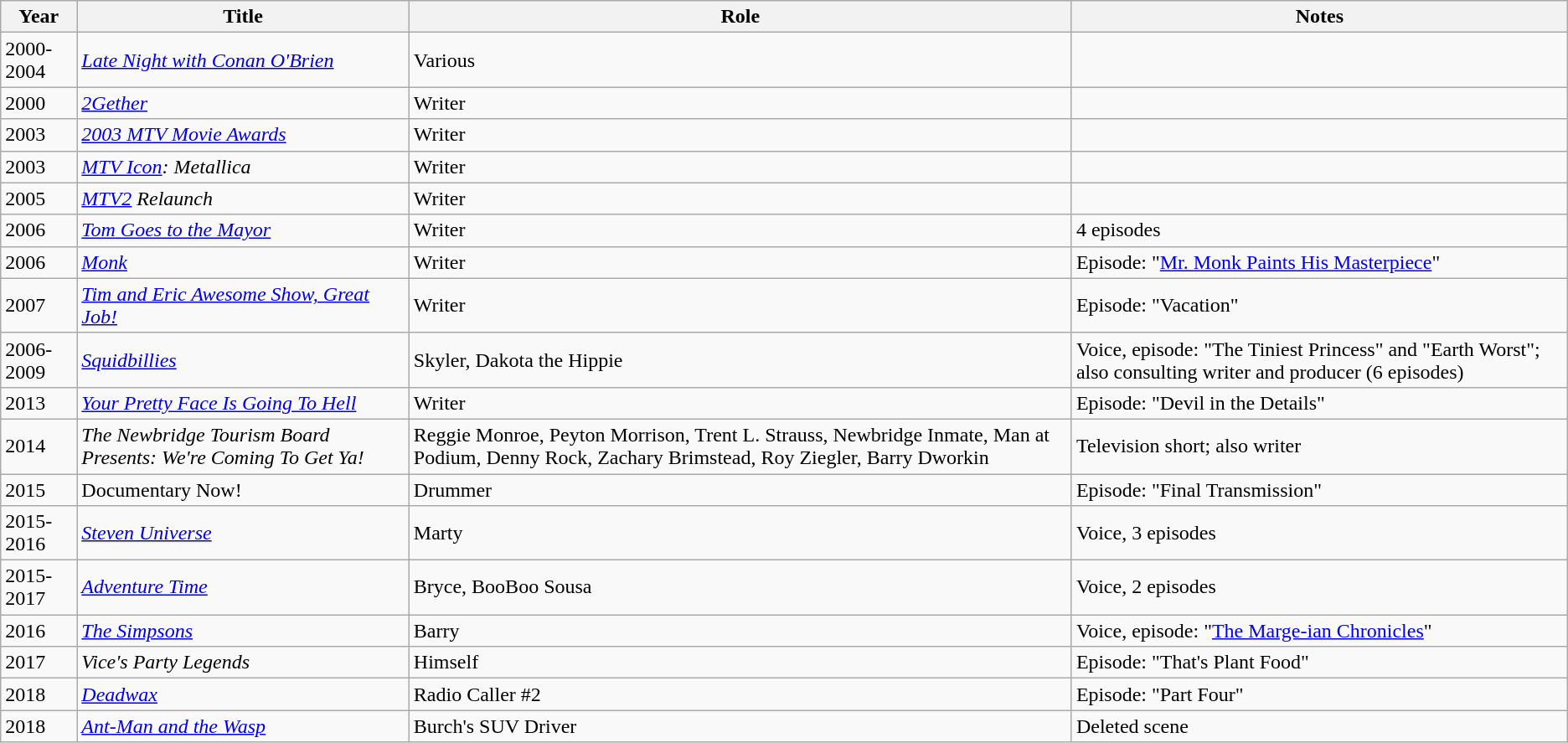<table class="wikitable sortable">
<tr>
<th>Year</th>
<th>Title</th>
<th>Role</th>
<th>Notes</th>
</tr>
<tr>
<td>2000-2004</td>
<td><em><a href='#'>Late Night with Conan O'Brien</a></em></td>
<td>Various</td>
<td></td>
</tr>
<tr>
<td>2000</td>
<td><em><a href='#'>2Gether</a></em></td>
<td>Writer</td>
<td></td>
</tr>
<tr>
<td>2003</td>
<td><em><a href='#'>2003 MTV Movie Awards</a></em></td>
<td>Writer</td>
<td></td>
</tr>
<tr>
<td>2003</td>
<td><em><a href='#'>MTV Icon</a>: Metallica</em></td>
<td>Writer</td>
<td></td>
</tr>
<tr>
<td>2005</td>
<td><em><a href='#'>MTV2</a> Relaunch</em></td>
<td>Writer</td>
<td></td>
</tr>
<tr>
<td>2006</td>
<td><em><a href='#'>Tom Goes to the Mayor</a></em></td>
<td>Writer</td>
<td>4 episodes</td>
</tr>
<tr>
<td>2006</td>
<td><em><a href='#'>Monk</a></em></td>
<td>Writer</td>
<td>Episode: "<a href='#'>Mr. Monk Paints His Masterpiece</a>"</td>
</tr>
<tr>
<td>2007</td>
<td><em><a href='#'>Tim and Eric Awesome Show, Great Job!</a></em></td>
<td>Writer</td>
<td>Episode: "Vacation"</td>
</tr>
<tr>
<td>2006-2009</td>
<td><em><a href='#'>Squidbillies</a></em></td>
<td>Skyler, Dakota the Hippie</td>
<td>Voice, episode: "The Tiniest Princess" and "Earth Worst"; also consulting writer and producer (6 episodes)</td>
</tr>
<tr>
<td>2013</td>
<td><em><a href='#'>Your Pretty Face Is Going To Hell</a></em></td>
<td>Writer</td>
<td>Episode: "Devil in the Details"</td>
</tr>
<tr>
<td>2014</td>
<td><em>The Newbridge Tourism Board Presents: We're Coming To Get Ya!</em></td>
<td>Reggie Monroe, Peyton Morrison, Trent L. Strauss, Newbridge Inmate, Man at Podium, Denny Rock, Zachary Brimstead, Roy Ziegler, Barry Dworkin</td>
<td>Television short; also writer</td>
</tr>
<tr>
<td>2015</td>
<td>Documentary Now!</td>
<td>Drummer</td>
<td>Episode: "Final Transmission"</td>
</tr>
<tr>
<td>2015-2016</td>
<td><em><a href='#'>Steven Universe</a></em></td>
<td>Marty</td>
<td>Voice, 3 episodes</td>
</tr>
<tr>
<td>2015-2017</td>
<td><em><a href='#'>Adventure Time</a></em></td>
<td>Bryce, BooBoo Sousa</td>
<td>Voice, 2 episodes</td>
</tr>
<tr>
<td>2016</td>
<td><em><a href='#'>The Simpsons</a></em></td>
<td>Barry</td>
<td>Voice, episode: "<a href='#'>The Marge-ian Chronicles</a>"</td>
</tr>
<tr>
<td>2017</td>
<td><em>Vice's Party Legends</em></td>
<td>Himself</td>
<td>Episode: "That's Plant Food"</td>
</tr>
<tr>
<td>2018</td>
<td><em><a href='#'>Deadwax</a></em></td>
<td>Radio Caller #2</td>
<td>Episode: "Part Four"</td>
</tr>
<tr>
<td>2018</td>
<td><em><a href='#'>Ant-Man and the Wasp</a></em></td>
<td>Burch's SUV Driver</td>
<td>Deleted scene</td>
</tr>
</table>
